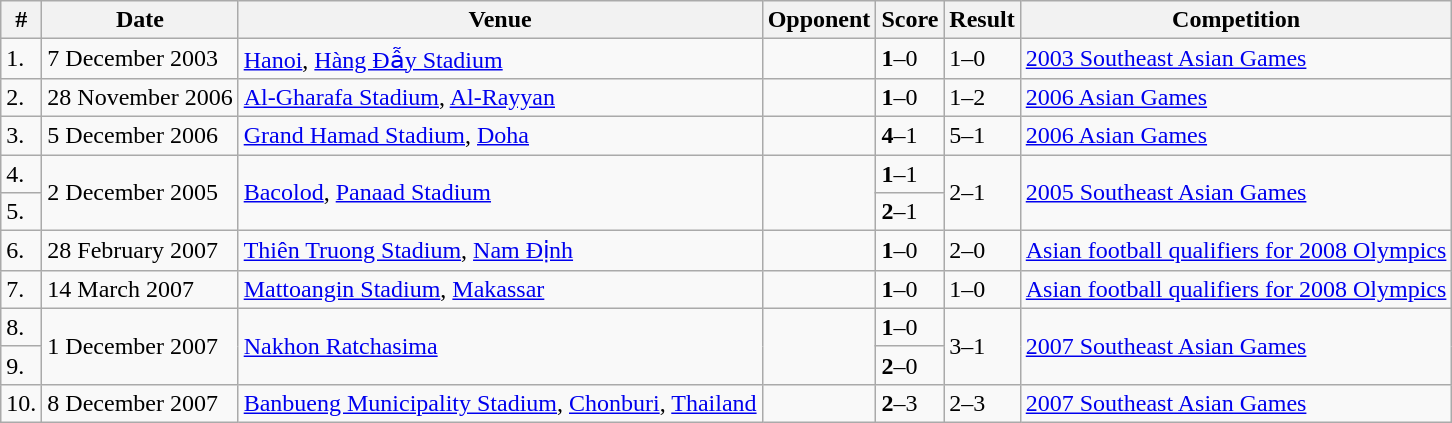<table class="wikitable">
<tr>
<th>#</th>
<th>Date</th>
<th>Venue</th>
<th>Opponent</th>
<th>Score</th>
<th>Result</th>
<th>Competition</th>
</tr>
<tr>
<td>1.</td>
<td>7 December 2003</td>
<td><a href='#'>Hanoi</a>, <a href='#'>Hàng Đẫy Stadium</a></td>
<td></td>
<td><strong>1</strong>–0</td>
<td>1–0</td>
<td><a href='#'>2003 Southeast Asian Games</a></td>
</tr>
<tr>
<td>2.</td>
<td>28 November 2006</td>
<td><a href='#'>Al-Gharafa Stadium</a>, <a href='#'>Al-Rayyan</a></td>
<td></td>
<td><strong>1</strong>–0</td>
<td>1–2</td>
<td><a href='#'>2006 Asian Games</a></td>
</tr>
<tr>
<td>3.</td>
<td>5 December 2006</td>
<td><a href='#'>Grand Hamad Stadium</a>, <a href='#'>Doha</a></td>
<td></td>
<td><strong>4</strong>–1</td>
<td>5–1</td>
<td><a href='#'>2006 Asian Games</a></td>
</tr>
<tr>
<td>4.</td>
<td rowspan="2">2 December 2005</td>
<td rowspan="2"><a href='#'>Bacolod</a>, <a href='#'>Panaad Stadium</a></td>
<td rowspan="2"></td>
<td><strong>1</strong>–1</td>
<td rowspan="2">2–1</td>
<td rowspan="2"><a href='#'>2005 Southeast Asian Games</a></td>
</tr>
<tr>
<td>5.</td>
<td><strong>2</strong>–1</td>
</tr>
<tr>
<td>6.</td>
<td>28 February 2007</td>
<td><a href='#'>Thiên Truong Stadium</a>, <a href='#'>Nam Định</a></td>
<td></td>
<td><strong>1</strong>–0</td>
<td>2–0</td>
<td><a href='#'>Asian football qualifiers for 2008 Olympics</a></td>
</tr>
<tr>
<td>7.</td>
<td>14 March 2007</td>
<td><a href='#'>Mattoangin Stadium</a>, <a href='#'>Makassar</a></td>
<td></td>
<td><strong>1</strong>–0</td>
<td>1–0</td>
<td><a href='#'>Asian football qualifiers for 2008 Olympics</a></td>
</tr>
<tr>
<td>8.</td>
<td rowspan="2">1 December 2007</td>
<td rowspan="2"><a href='#'>Nakhon Ratchasima</a></td>
<td rowspan="2"></td>
<td><strong>1</strong>–0</td>
<td rowspan="2">3–1</td>
<td rowspan="2"><a href='#'>2007 Southeast Asian Games</a></td>
</tr>
<tr>
<td>9.</td>
<td><strong>2</strong>–0</td>
</tr>
<tr>
<td>10.</td>
<td>8 December 2007</td>
<td><a href='#'>Banbueng Municipality Stadium</a>, <a href='#'>Chonburi</a>, <a href='#'>Thailand</a></td>
<td></td>
<td><strong>2</strong>–3</td>
<td>2–3</td>
<td><a href='#'>2007 Southeast Asian Games</a></td>
</tr>
</table>
